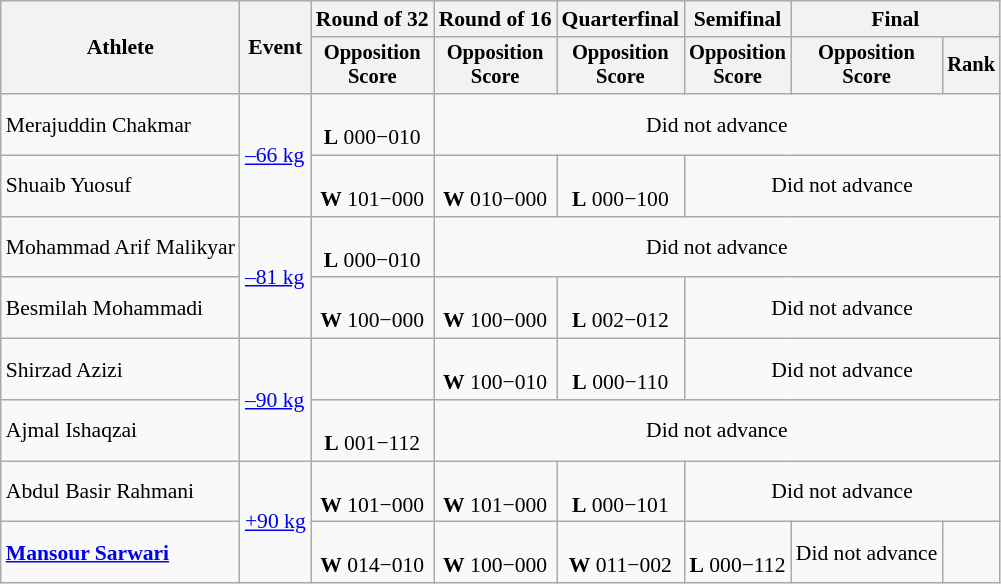<table class=wikitable style=font-size:90%;text-align:center>
<tr>
<th rowspan=2>Athlete</th>
<th rowspan=2>Event</th>
<th>Round of 32</th>
<th>Round of 16</th>
<th>Quarterfinal</th>
<th>Semifinal</th>
<th colspan=2>Final</th>
</tr>
<tr style=font-size:95%>
<th>Opposition<br>Score</th>
<th>Opposition<br>Score</th>
<th>Opposition<br>Score</th>
<th>Opposition<br>Score</th>
<th>Opposition<br>Score</th>
<th>Rank</th>
</tr>
<tr>
<td align=left>Merajuddin Chakmar</td>
<td align=left rowspan=2><a href='#'>–66 kg</a></td>
<td><br><strong>L</strong> 000−010</td>
<td colspan=5>Did not advance</td>
</tr>
<tr>
<td align=left>Shuaib Yuosuf</td>
<td><br><strong>W</strong> 101−000</td>
<td><br><strong>W</strong> 010−000</td>
<td><br><strong>L</strong> 000−100</td>
<td colspan=3>Did not advance</td>
</tr>
<tr>
<td align=left>Mohammad Arif Malikyar</td>
<td align=left rowspan=2><a href='#'>–81 kg</a></td>
<td><br><strong>L</strong> 000−010</td>
<td colspan=5>Did not advance</td>
</tr>
<tr>
<td align=left>Besmilah Mohammadi</td>
<td><br><strong>W</strong> 100−000</td>
<td><br><strong>W</strong> 100−000</td>
<td><br><strong>L</strong> 002−012</td>
<td colspan=3>Did not advance</td>
</tr>
<tr>
<td align=left>Shirzad Azizi</td>
<td align=left rowspan=2><a href='#'>–90 kg</a></td>
<td></td>
<td><br><strong>W</strong> 100−010</td>
<td><br><strong>L</strong> 000−110</td>
<td colspan=3>Did not advance</td>
</tr>
<tr>
<td align=left>Ajmal Ishaqzai</td>
<td><br><strong>L</strong> 001−112</td>
<td colspan=5>Did not advance</td>
</tr>
<tr>
<td align=left>Abdul Basir Rahmani</td>
<td align=left rowspan=2><a href='#'>+90 kg</a></td>
<td><br><strong>W</strong> 101−000</td>
<td><br><strong>W</strong> 101−000</td>
<td><br><strong>L</strong> 000−101</td>
<td colspan=3>Did not advance</td>
</tr>
<tr>
<td align=left><strong><a href='#'>Mansour Sarwari</a></strong></td>
<td><br><strong>W</strong> 014−010</td>
<td><br><strong>W</strong> 100−000</td>
<td><br><strong>W</strong> 011−002</td>
<td><br><strong>L</strong> 000−112</td>
<td>Did not advance</td>
<td></td>
</tr>
</table>
